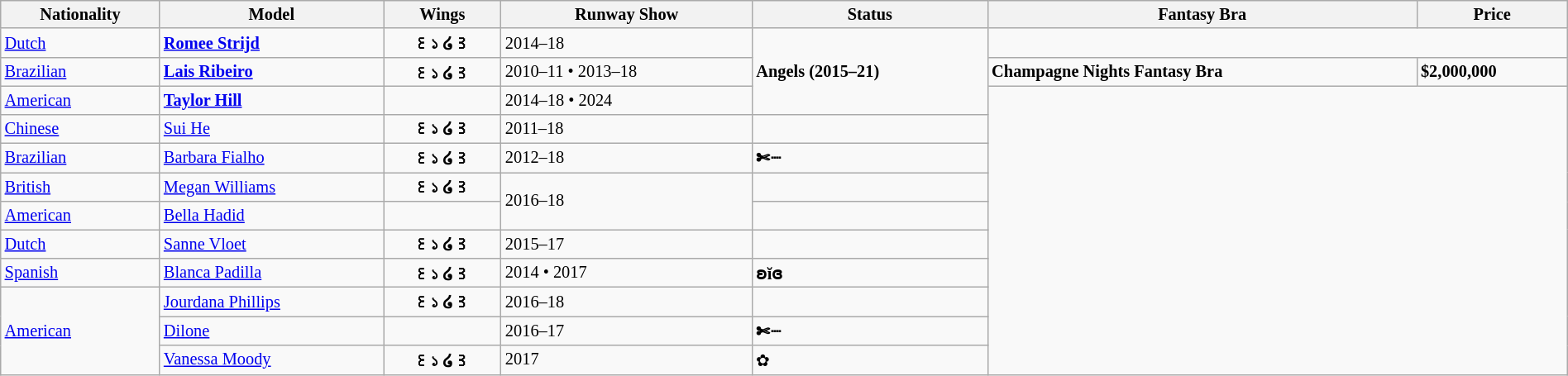<table class="sortable wikitable"  style="font-size:85%; width:100%;">
<tr>
<th>Nationality</th>
<th>Model</th>
<th>Wings</th>
<th>Runway Show</th>
<th>Status</th>
<th>Fantasy Bra</th>
<th>Price</th>
</tr>
<tr>
<td> <a href='#'>Dutch</a></td>
<td><strong><a href='#'>Romee Strijd</a></strong></td>
<td align="center"><strong>꒰১ ໒꒱</strong></td>
<td>2014–18</td>
<td rowspan="3"><strong> Angels (2015–21)</strong></td>
<td colspan="2"></td>
</tr>
<tr>
<td> <a href='#'>Brazilian</a></td>
<td><strong><a href='#'>Lais Ribeiro</a></strong></td>
<td align="center"><strong>꒰১ ໒꒱</strong></td>
<td>2010–11 • 2013–18</td>
<td><strong>Champagne Nights Fantasy Bra</strong></td>
<td><strong>$2,000,000</strong></td>
</tr>
<tr>
<td> <a href='#'>American</a></td>
<td><a href='#'><strong>Taylor Hill</strong></a></td>
<td></td>
<td>2014–18 • 2024</td>
<td colspan="2" rowspan="10"></td>
</tr>
<tr>
<td> <a href='#'>Chinese</a></td>
<td><a href='#'>Sui He</a></td>
<td align="center"><strong>꒰১ ໒꒱</strong></td>
<td>2011–18</td>
<td></td>
</tr>
<tr>
<td> <a href='#'>Brazilian</a></td>
<td><a href='#'>Barbara Fialho</a></td>
<td align="center"><strong>꒰১ ໒꒱</strong></td>
<td>2012–18</td>
<td><strong>✄┈</strong></td>
</tr>
<tr>
<td> <a href='#'>British</a></td>
<td><a href='#'>Megan Williams</a></td>
<td align="center"><strong>꒰১ ໒꒱</strong></td>
<td rowspan="2">2016–18</td>
<td></td>
</tr>
<tr>
<td> <a href='#'>American</a></td>
<td><a href='#'>Bella Hadid</a></td>
<td></td>
<td></td>
</tr>
<tr>
<td> <a href='#'>Dutch</a></td>
<td><a href='#'>Sanne Vloet</a></td>
<td align="center"><strong>꒰১ ໒꒱</strong></td>
<td>2015–17</td>
<td></td>
</tr>
<tr>
<td> <a href='#'>Spanish</a></td>
<td><a href='#'>Blanca Padilla</a></td>
<td align="center"><strong>꒰১ ໒꒱</strong></td>
<td>2014 • 2017</td>
<td><strong>ʚĭɞ</strong></td>
</tr>
<tr>
<td rowspan="3"> <a href='#'>American</a></td>
<td><a href='#'>Jourdana Phillips</a></td>
<td align="center"><strong>꒰১ ໒꒱</strong></td>
<td>2016–18</td>
<td></td>
</tr>
<tr>
<td><a href='#'>Dilone</a></td>
<td></td>
<td>2016–17</td>
<td><strong>✄┈</strong></td>
</tr>
<tr>
<td><a href='#'>Vanessa Moody</a></td>
<td align="center"><strong>꒰১ ໒꒱</strong></td>
<td>2017</td>
<td>✿</td>
</tr>
</table>
